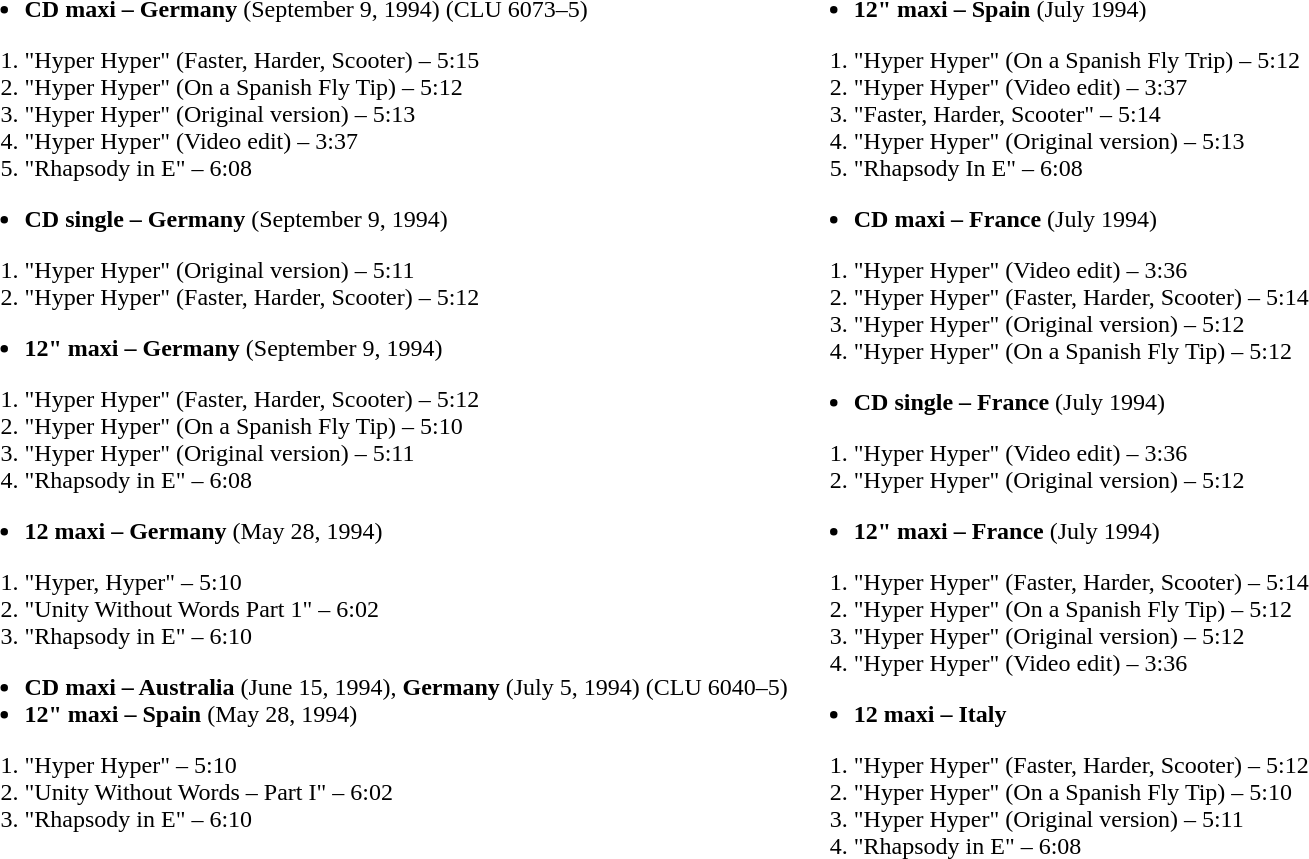<table>
<tr>
<td valign="top"><br><ul><li><strong>CD maxi – Germany</strong> (September 9, 1994) (CLU 6073–5)</li></ul><ol><li>"Hyper Hyper" (Faster, Harder, Scooter) – 5:15</li><li>"Hyper Hyper" (On a Spanish Fly Tip) – 5:12</li><li>"Hyper Hyper" (Original version) – 5:13</li><li>"Hyper Hyper" (Video edit) – 3:37</li><li>"Rhapsody in E" – 6:08</li></ol><ul><li><strong>CD single – Germany</strong> (September 9, 1994)</li></ul><ol><li>"Hyper Hyper" (Original version) – 5:11</li><li>"Hyper Hyper" (Faster, Harder, Scooter) – 5:12</li></ol><ul><li><strong>12" maxi – Germany</strong> (September 9, 1994)</li></ul><ol><li>"Hyper Hyper" (Faster, Harder, Scooter) – 5:12</li><li>"Hyper Hyper" (On a Spanish Fly Tip) – 5:10</li><li>"Hyper Hyper" (Original version) – 5:11</li><li>"Rhapsody in E" – 6:08</li></ol><ul><li><strong>12 maxi – Germany</strong> (May 28, 1994)</li></ul><ol><li>"Hyper, Hyper" – 5:10</li><li>"Unity Without Words Part 1" – 6:02</li><li>"Rhapsody in E" – 6:10</li></ol><ul><li><strong>CD maxi – Australia</strong> (June 15, 1994), <strong>Germany</strong> (July 5, 1994) (CLU 6040–5)</li><li><strong>12" maxi – Spain</strong> (May 28, 1994)</li></ul><ol><li>"Hyper Hyper" – 5:10</li><li>"Unity Without Words – Part I" – 6:02</li><li>"Rhapsody in E" – 6:10</li></ol></td>
<td valign="top"><br><ul><li><strong>12" maxi – Spain</strong> (July 1994)</li></ul><ol><li>"Hyper Hyper" (On a Spanish Fly Trip) – 5:12</li><li>"Hyper Hyper" (Video edit) – 3:37</li><li>"Faster, Harder, Scooter" – 5:14</li><li>"Hyper Hyper" (Original version) – 5:13</li><li>"Rhapsody In E" – 6:08</li></ol><ul><li><strong>CD maxi – France</strong> (July 1994)</li></ul><ol><li>"Hyper Hyper" (Video edit) – 3:36</li><li>"Hyper Hyper" (Faster, Harder, Scooter) – 5:14</li><li>"Hyper Hyper" (Original version) – 5:12</li><li>"Hyper Hyper" (On a Spanish Fly Tip) – 5:12</li></ol><ul><li><strong>CD single – France</strong> (July 1994)</li></ul><ol><li>"Hyper Hyper" (Video edit) – 3:36</li><li>"Hyper Hyper" (Original version) – 5:12</li></ol><ul><li><strong>12" maxi – France</strong> (July 1994)</li></ul><ol><li>"Hyper Hyper" (Faster, Harder, Scooter) – 5:14</li><li>"Hyper Hyper" (On a Spanish Fly Tip) – 5:12</li><li>"Hyper Hyper" (Original version) – 5:12</li><li>"Hyper Hyper" (Video edit) – 3:36</li></ol><ul><li><strong>12 maxi – Italy</strong></li></ul><ol><li>"Hyper Hyper" (Faster, Harder, Scooter) – 5:12</li><li>"Hyper Hyper" (On a Spanish Fly Tip) – 5:10</li><li>"Hyper Hyper" (Original version) – 5:11</li><li>"Rhapsody in E" – 6:08</li></ol></td>
</tr>
</table>
